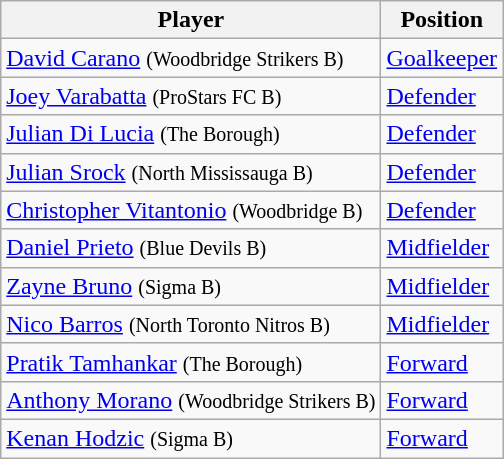<table class="wikitable">
<tr>
<th>Player</th>
<th>Position</th>
</tr>
<tr>
<td><a href='#'>David Carano</a> <small>(Woodbridge Strikers B)</small></td>
<td><a href='#'>Goalkeeper</a></td>
</tr>
<tr>
<td><a href='#'>Joey Varabatta</a> <small>(ProStars FC B)</small></td>
<td><a href='#'>Defender</a></td>
</tr>
<tr>
<td><a href='#'>Julian Di Lucia</a> <small>(The Borough)</small></td>
<td><a href='#'>Defender</a></td>
</tr>
<tr>
<td><a href='#'>Julian Srock</a> <small>(North Mississauga B)</small></td>
<td><a href='#'>Defender</a></td>
</tr>
<tr>
<td><a href='#'>Christopher Vitantonio</a> <small>(Woodbridge B)</small></td>
<td><a href='#'>Defender</a></td>
</tr>
<tr>
<td><a href='#'>Daniel Prieto</a> <small>(Blue Devils B)</small></td>
<td><a href='#'>Midfielder</a></td>
</tr>
<tr>
<td><a href='#'>Zayne Bruno</a> <small>(Sigma B)</small></td>
<td><a href='#'>Midfielder</a></td>
</tr>
<tr>
<td><a href='#'>Nico Barros</a> <small>(North Toronto Nitros B)</small></td>
<td><a href='#'>Midfielder</a></td>
</tr>
<tr>
<td><a href='#'>Pratik Tamhankar</a> <small>(The Borough)</small></td>
<td><a href='#'>Forward</a></td>
</tr>
<tr>
<td><a href='#'>Anthony Morano</a> <small>(Woodbridge Strikers B)</small></td>
<td><a href='#'>Forward</a></td>
</tr>
<tr>
<td><a href='#'>Kenan Hodzic</a> <small>(Sigma B)</small></td>
<td><a href='#'>Forward</a></td>
</tr>
</table>
